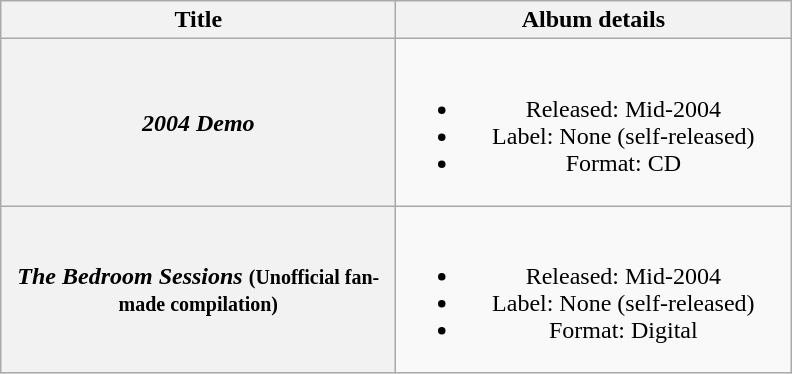<table class="wikitable plainrowheaders" style="text-align:center;">
<tr>
<th scope="col" style="width:16em;">Title</th>
<th scope="col" style="width:16em;">Album details</th>
</tr>
<tr>
<th scope="row"><em>2004 Demo</em></th>
<td><br><ul><li>Released: Mid-2004</li><li>Label: None (self-released)</li><li>Format: CD</li></ul></td>
</tr>
<tr>
<th scope="row"><em>The Bedroom Sessions</em> <small>(Unofficial fan-made compilation)</small></th>
<td><br><ul><li>Released: Mid-2004</li><li>Label: None (self-released)</li><li>Format: Digital</li></ul></td>
</tr>
</table>
